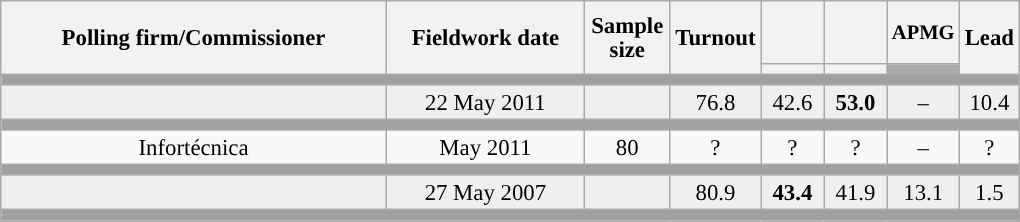<table class="wikitable collapsible collapsed" style="text-align:center; font-size:95%; line-height:16px;">
<tr style="height:42px;">
<th style="width:250px;" rowspan="2">Polling firm/Commissioner</th>
<th style="width:125px;" rowspan="2">Fieldwork date</th>
<th style="width:50px;" rowspan="2">Sample size</th>
<th style="width:45px;" rowspan="2">Turnout</th>
<th style="width:35px;"></th>
<th style="width:35px;"></th>
<th style="width:35px; font-size:90%;">APMG</th>
<th style="width:30px;" rowspan="2">Lead</th>
</tr>
<tr>
<th style="color:inherit;background:"></th>
<th style="color:inherit;background:"></th>
<th style="color:inherit;background:#AAAAAA;"></th>
</tr>
<tr>
<td colspan="8" style="background:#A0A0A0"></td>
</tr>
<tr style="background:#EFEFEF;">
<td><strong></strong></td>
<td>22 May 2011</td>
<td></td>
<td>76.8</td>
<td>42.6<br></td>
<td><strong>53.0</strong><br></td>
<td>–</td>
<td style="background:">10.4</td>
</tr>
<tr>
<td colspan="8" style="background:#A0A0A0"></td>
</tr>
<tr>
<td>Infortécnica</td>
<td>May 2011</td>
<td>80</td>
<td>?</td>
<td>?<br></td>
<td>?<br></td>
<td>–</td>
<td style="background:">?</td>
</tr>
<tr>
<td colspan="8" style="background:#A0A0A0"></td>
</tr>
<tr style="background:#EFEFEF;">
<td><strong></strong></td>
<td>27 May 2007</td>
<td></td>
<td>80.9</td>
<td><strong>43.4</strong><br></td>
<td>41.9<br></td>
<td>13.1<br></td>
<td style="background:">1.5</td>
</tr>
<tr>
<td colspan="8" style="background:#A0A0A0"></td>
</tr>
</table>
